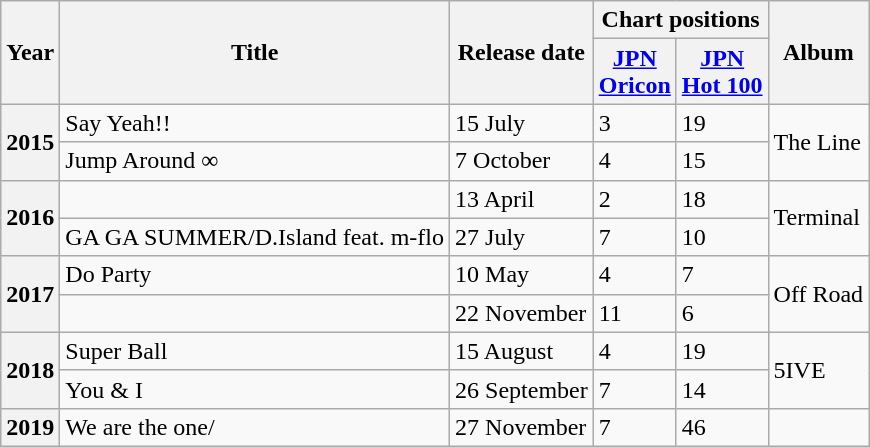<table class="wikitable sortable">
<tr>
<th rowspan="2">Year</th>
<th rowspan="2">Title</th>
<th rowspan="2">Release date</th>
<th colspan="2">Chart positions</th>
<th rowspan="2">Album</th>
</tr>
<tr>
<th><a href='#'>JPN<br>Oricon</a><br></th>
<th><a href='#'>JPN<br>Hot 100</a><br></th>
</tr>
<tr>
<th rowspan="2">2015</th>
<td>Say Yeah!!</td>
<td>15 July</td>
<td>3</td>
<td>19</td>
<td rowspan="2">The Line</td>
</tr>
<tr>
<td>Jump Around ∞</td>
<td>7 October</td>
<td>4</td>
<td>15</td>
</tr>
<tr>
<th rowspan="2">2016</th>
<td></td>
<td>13 April</td>
<td>2</td>
<td>18</td>
<td rowspan="2">Terminal</td>
</tr>
<tr>
<td>GA GA SUMMER/D.Island feat. m-flo</td>
<td>27 July</td>
<td>7</td>
<td>10</td>
</tr>
<tr>
<th rowspan="2">2017</th>
<td>Do Party</td>
<td>10 May</td>
<td>4</td>
<td>7</td>
<td rowspan="2">Off Road</td>
</tr>
<tr>
<td></td>
<td>22 November</td>
<td>11</td>
<td>6</td>
</tr>
<tr>
<th rowspan="2">2018</th>
<td>Super Ball</td>
<td>15 August</td>
<td>4</td>
<td>19</td>
<td rowspan="2">5IVE</td>
</tr>
<tr>
<td>You & I</td>
<td>26 September</td>
<td>7</td>
<td>14</td>
</tr>
<tr>
<th>2019</th>
<td>We are the one/</td>
<td>27 November</td>
<td>7</td>
<td>46</td>
<td></td>
</tr>
</table>
